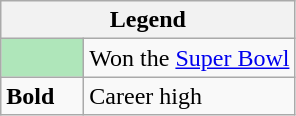<table class="wikitable">
<tr>
<th colspan="2">Legend</th>
</tr>
<tr>
<td style="background:#afe6ba; width:3em;"></td>
<td>Won the <a href='#'>Super Bowl</a></td>
</tr>
<tr>
<td><strong>Bold</strong></td>
<td>Career high</td>
</tr>
</table>
